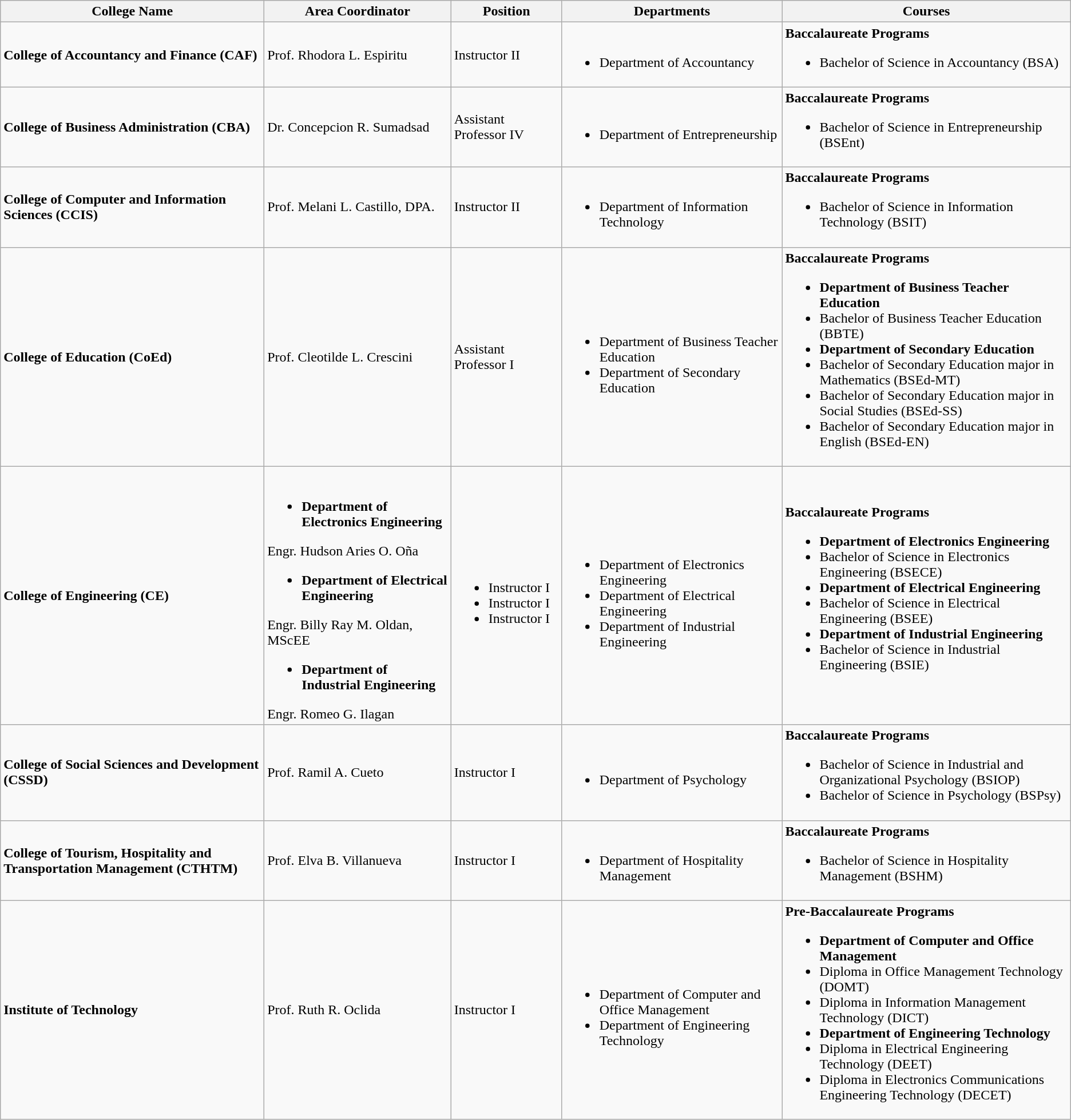<table class="wikitable">
<tr>
<th>College Name</th>
<th>Area Coordinator</th>
<th>Position</th>
<th>Departments</th>
<th>Courses</th>
</tr>
<tr>
<td><strong>College of Accountancy and Finance (CAF)</strong></td>
<td>Prof. Rhodora L. Espiritu</td>
<td>Instructor II</td>
<td><br><ul><li>Department of Accountancy</li></ul></td>
<td><strong>Baccalaureate Programs</strong><br><ul><li>Bachelor of Science in Accountancy (BSA)</li></ul></td>
</tr>
<tr>
<td><strong>College of Business Administration (CBA)</strong></td>
<td>Dr. Concepcion R. Sumadsad</td>
<td>Assistant Professor IV</td>
<td><br><ul><li>Department of Entrepreneurship</li></ul></td>
<td><strong>Baccalaureate Programs</strong><br><ul><li>Bachelor of Science in Entrepreneurship (BSEnt)</li></ul></td>
</tr>
<tr>
<td><strong>College of Computer and Information Sciences (CCIS)</strong></td>
<td>Prof. Melani L. Castillo, DPA.</td>
<td>Instructor II</td>
<td><br><ul><li>Department of Information Technology</li></ul></td>
<td><strong>Baccalaureate Programs</strong><br><ul><li>Bachelor of Science in Information Technology (BSIT)</li></ul></td>
</tr>
<tr>
<td><strong>College of Education (CoEd)</strong></td>
<td>Prof. Cleotilde L. Crescini</td>
<td>Assistant Professor I</td>
<td><br><ul><li>Department of Business Teacher Education</li><li>Department of Secondary Education</li></ul></td>
<td><strong>Baccalaureate Programs</strong><br><ul><li><strong>Department of Business Teacher Education</strong></li><li>Bachelor of Business Teacher Education (BBTE)</li><li><strong>Department of Secondary Education</strong></li><li>Bachelor of Secondary Education major in Mathematics (BSEd-MT)</li><li>Bachelor of Secondary Education major in Social Studies (BSEd-SS)</li><li>Bachelor of Secondary Education major in English (BSEd-EN)</li></ul></td>
</tr>
<tr>
<td><strong>College of Engineering (CE)</strong></td>
<td><br><ul><li><strong>Department of Electronics Engineering</strong></li></ul>Engr. Hudson Aries O. Oña<ul><li><strong>Department of Electrical Engineering</strong></li></ul>Engr. Billy Ray M. Oldan, MScEE<ul><li><strong>Department of Industrial Engineering</strong></li></ul>Engr. Romeo G. Ilagan</td>
<td><br><ul><li>Instructor I</li><li>Instructor I</li><li>Instructor I</li></ul></td>
<td><br><ul><li>Department of Electronics Engineering</li><li>Department of Electrical Engineering</li><li>Department of Industrial Engineering</li></ul></td>
<td><strong>Baccalaureate Programs</strong><br><ul><li><strong>Department of Electronics Engineering</strong></li><li>Bachelor of Science in Electronics Engineering (BSECE)</li><li><strong>Department of Electrical Engineering</strong></li><li>Bachelor of Science in Electrical Engineering (BSEE)</li><li><strong>Department of Industrial Engineering</strong></li><li>Bachelor of Science in Industrial Engineering (BSIE)</li></ul></td>
</tr>
<tr>
<td><strong>College of Social Sciences and Development (CSSD)</strong></td>
<td>Prof. Ramil A. Cueto</td>
<td>Instructor I</td>
<td><br><ul><li>Department of Psychology</li></ul></td>
<td><strong>Baccalaureate Programs</strong><br><ul><li>Bachelor of Science in Industrial and Organizational Psychology (BSIOP)</li><li>Bachelor of Science in Psychology (BSPsy)</li></ul></td>
</tr>
<tr>
<td><strong>College of Tourism, Hospitality and Transportation Management (CTHTM)</strong></td>
<td>Prof. Elva B. Villanueva</td>
<td>Instructor I</td>
<td><br><ul><li>Department of Hospitality Management</li></ul></td>
<td><strong>Baccalaureate Programs</strong><br><ul><li>Bachelor of Science in Hospitality Management (BSHM)</li></ul></td>
</tr>
<tr>
<td><strong>Institute of Technology</strong></td>
<td>Prof. Ruth R. Oclida</td>
<td>Instructor I</td>
<td><br><ul><li>Department of Computer and Office Management</li><li>Department of Engineering Technology</li></ul></td>
<td><strong>Pre-Baccalaureate Programs</strong><br><ul><li><strong>Department of Computer and Office Management</strong></li><li>Diploma in Office Management Technology (DOMT)</li><li>Diploma in Information Management Technology (DICT)</li><li><strong>Department of Engineering Technology</strong></li><li>Diploma in Electrical Engineering Technology (DEET)</li><li>Diploma in Electronics Communications Engineering Technology (DECET)</li></ul></td>
</tr>
</table>
